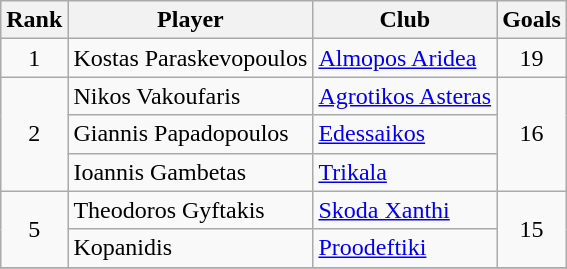<table class="wikitable" style="text-align:center">
<tr>
<th>Rank</th>
<th>Player</th>
<th>Club</th>
<th>Goals</th>
</tr>
<tr>
<td>1</td>
<td align="left"> Kostas Paraskevopoulos</td>
<td align="left"><a href='#'>Almopos Aridea</a></td>
<td>19</td>
</tr>
<tr>
<td rowspan="3">2</td>
<td align="left"> Nikos Vakoufaris</td>
<td align="left"><a href='#'>Agrotikos Asteras</a></td>
<td rowspan="3">16</td>
</tr>
<tr>
<td align="left"> Giannis Papadopoulos</td>
<td align="left"><a href='#'>Edessaikos</a></td>
</tr>
<tr>
<td align="left"> Ioannis Gambetas</td>
<td align="left"><a href='#'>Trikala</a></td>
</tr>
<tr>
<td rowspan="2">5</td>
<td align="left"> Theodoros Gyftakis</td>
<td align="left"><a href='#'>Skoda Xanthi</a></td>
<td rowspan="2">15</td>
</tr>
<tr>
<td align="left"> Kopanidis</td>
<td align="left"><a href='#'>Proodeftiki</a></td>
</tr>
<tr>
</tr>
</table>
